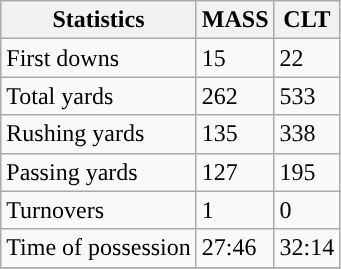<table class="wikitable">
<tr>
<th>Statistics</th>
<th>MASS</th>
<th>CLT</th>
</tr>
<tr>
<td>First downs</td>
<td>15</td>
<td>22</td>
</tr>
<tr>
<td>Total yards</td>
<td>262</td>
<td>533</td>
</tr>
<tr>
<td>Rushing yards</td>
<td>135</td>
<td>338</td>
</tr>
<tr>
<td>Passing yards</td>
<td>127</td>
<td>195</td>
</tr>
<tr>
<td>Turnovers</td>
<td>1</td>
<td>0</td>
</tr>
<tr>
<td>Time of possession</td>
<td>27:46</td>
<td>32:14</td>
</tr>
<tr>
</tr>
</table>
